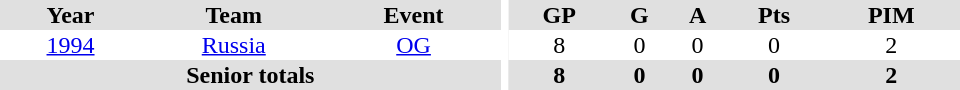<table border="0" cellpadding="1" cellspacing="0" ID="Table3" style="text-align:center; width:40em">
<tr ALIGN="center" bgcolor="#e0e0e0">
<th>Year</th>
<th>Team</th>
<th>Event</th>
<th rowspan="99" bgcolor="#ffffff"></th>
<th>GP</th>
<th>G</th>
<th>A</th>
<th>Pts</th>
<th>PIM</th>
</tr>
<tr>
<td><a href='#'>1994</a></td>
<td><a href='#'>Russia</a></td>
<td><a href='#'>OG</a></td>
<td>8</td>
<td>0</td>
<td>0</td>
<td>0</td>
<td>2</td>
</tr>
<tr bgcolor="#e0e0e0">
<th colspan="3">Senior totals</th>
<th>8</th>
<th>0</th>
<th>0</th>
<th>0</th>
<th>2</th>
</tr>
</table>
